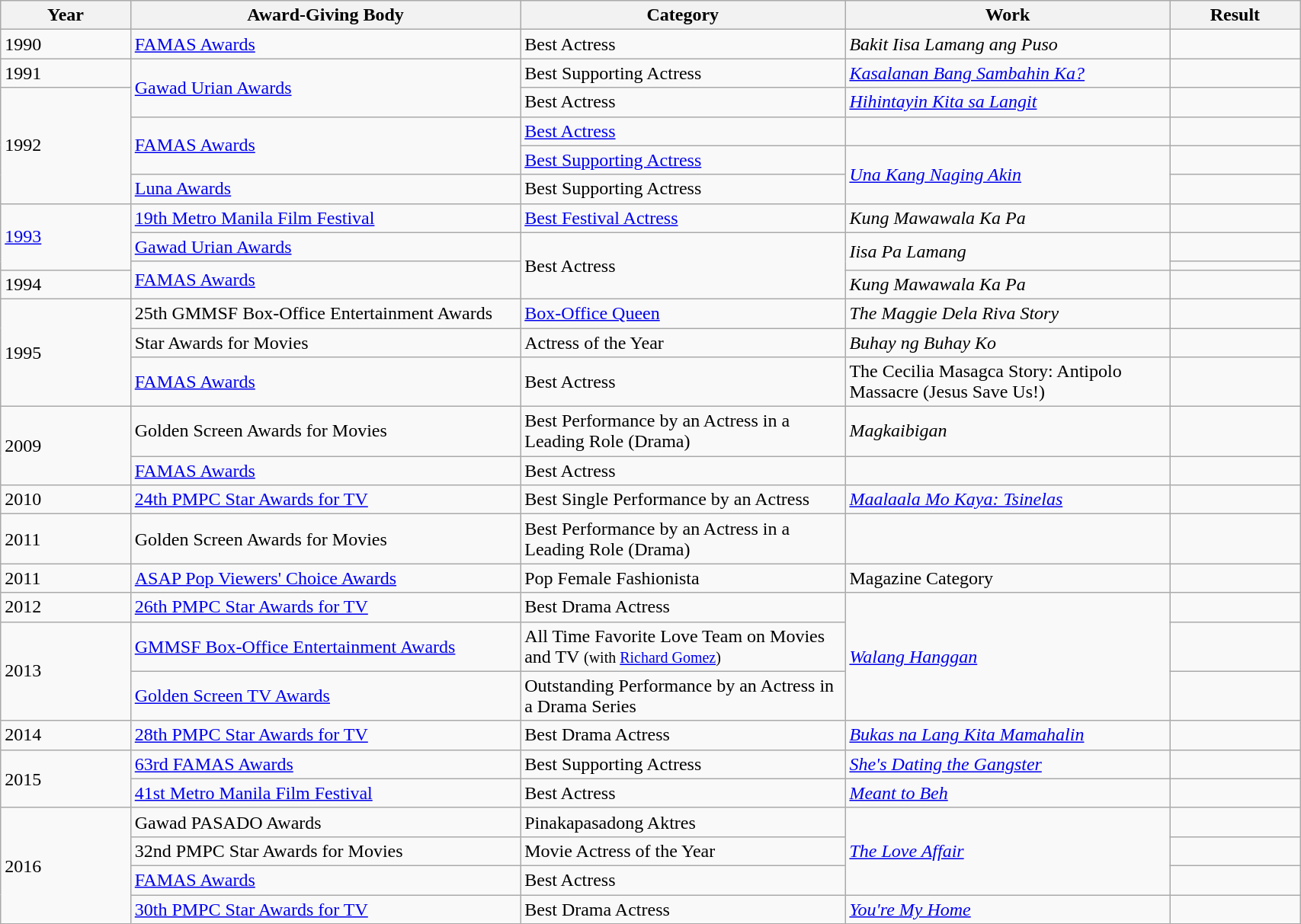<table | width="90%" class="wikitable sortable">
<tr>
<th style="width:10%;">Year</th>
<th style="width:30%;">Award-Giving Body</th>
<th style="width:25%;">Category</th>
<th style="width:25%;">Work</th>
<th style="width:10%;">Result</th>
</tr>
<tr>
<td>1990</td>
<td><a href='#'>FAMAS Awards</a></td>
<td>Best Actress</td>
<td><em>Bakit Iisa Lamang ang Puso</em></td>
<td></td>
</tr>
<tr>
<td>1991</td>
<td rowspan="2"><a href='#'>Gawad Urian Awards</a></td>
<td>Best Supporting Actress</td>
<td><em><a href='#'>Kasalanan Bang Sambahin Ka?</a></em></td>
<td></td>
</tr>
<tr>
<td rowspan="4">1992</td>
<td>Best Actress</td>
<td rowspan"2"><em><a href='#'>Hihintayin Kita sa Langit</a></em></td>
<td></td>
</tr>
<tr>
<td style="text-align:left;" rowspan=2><a href='#'>FAMAS Awards</a></td>
<td style="text-align:left;"><a href='#'>Best Actress</a></td>
<td></td>
<td></td>
</tr>
<tr>
<td style="text-align:left;"><a href='#'>Best Supporting Actress</a></td>
<td rowspan=2><em><a href='#'>Una Kang Naging Akin</a></em></td>
<td></td>
</tr>
<tr>
<td style="text-align:left;"><a href='#'>Luna Awards</a></td>
<td style="text-align:left;">Best Supporting Actress</td>
<td></td>
</tr>
<tr>
<td rowspan="3"><a href='#'>1993</a></td>
<td style="text-align:left;"><a href='#'>19th Metro Manila Film Festival</a></td>
<td style="text-align:left;"><a href='#'>Best Festival Actress</a></td>
<td><em>Kung Mawawala Ka Pa</em></td>
<td></td>
</tr>
<tr>
<td><a href='#'>Gawad Urian Awards</a></td>
<td rowspan="3">Best Actress</td>
<td rowspan="2"><em>Iisa Pa Lamang</em></td>
<td></td>
</tr>
<tr>
<td rowspan="2"><a href='#'>FAMAS Awards</a></td>
<td></td>
</tr>
<tr>
<td>1994</td>
<td><em>Kung Mawawala Ka Pa</em></td>
<td></td>
</tr>
<tr>
<td rowspan="3">1995</td>
<td>25th GMMSF Box-Office Entertainment Awards</td>
<td><a href='#'>Box-Office Queen</a></td>
<td><em>The Maggie Dela Riva Story</em></td>
<td></td>
</tr>
<tr>
<td>Star Awards for Movies</td>
<td>Actress of the Year</td>
<td><em>Buhay ng Buhay Ko</em></td>
<td></td>
</tr>
<tr>
<td><a href='#'>FAMAS Awards</a></td>
<td>Best Actress</td>
<td>The Cecilia Masagca Story: Antipolo Massacre (Jesus Save Us!)</td>
<td></td>
</tr>
<tr>
<td rowspan="2">2009</td>
<td>Golden Screen Awards for Movies</td>
<td>Best Performance by an Actress in a Leading Role (Drama)</td>
<td rowspan"2"><em>Magkaibigan</em></td>
<td></td>
</tr>
<tr>
<td><a href='#'>FAMAS Awards</a></td>
<td>Best Actress</td>
<td></td>
<td></td>
</tr>
<tr>
<td>2010</td>
<td><a href='#'>24th PMPC Star Awards for TV</a></td>
<td>Best Single Performance by an Actress</td>
<td><em><a href='#'>Maalaala Mo Kaya: Tsinelas</a></em></td>
<td></td>
</tr>
<tr>
<td>2011</td>
<td>Golden Screen Awards for Movies</td>
<td>Best Performance by an Actress in a Leading Role (Drama)</td>
<td></td>
<td></td>
</tr>
<tr>
<td>2011</td>
<td><a href='#'>ASAP Pop Viewers' Choice Awards</a></td>
<td>Pop Female Fashionista</td>
<td>Magazine Category</td>
<td></td>
</tr>
<tr>
<td>2012</td>
<td><a href='#'>26th PMPC Star Awards for TV</a></td>
<td>Best Drama Actress</td>
<td rowspan=3><em><a href='#'>Walang Hanggan</a></em></td>
<td></td>
</tr>
<tr>
<td rowspan="2">2013</td>
<td style="text-align:left;"><a href='#'>GMMSF Box-Office Entertainment Awards</a></td>
<td style="text-align:left;">All Time Favorite Love Team on Movies and TV <small>(with <a href='#'>Richard Gomez</a>)</small></td>
<td></td>
</tr>
<tr>
<td><a href='#'>Golden Screen TV Awards</a></td>
<td>Outstanding Performance by an Actress in a Drama Series</td>
<td></td>
</tr>
<tr>
<td>2014</td>
<td style="text-align:left;"><a href='#'>28th PMPC Star Awards for TV</a></td>
<td style="text-align:left;">Best Drama Actress</td>
<td><em><a href='#'>Bukas na Lang Kita Mamahalin</a></em></td>
<td></td>
</tr>
<tr>
<td rowspan="2">2015</td>
<td><a href='#'>63rd FAMAS Awards</a></td>
<td>Best Supporting Actress</td>
<td><em><a href='#'>She's Dating the Gangster</a></em></td>
<td></td>
</tr>
<tr>
<td><a href='#'>41st Metro Manila Film Festival</a></td>
<td>Best Actress</td>
<td><em><a href='#'>Meant to Beh</a></em></td>
<td></td>
</tr>
<tr>
<td rowspan="4">2016</td>
<td>Gawad PASADO Awards</td>
<td>Pinakapasadong Aktres</td>
<td rowspan="3"><em><a href='#'>The Love Affair</a></em></td>
<td></td>
</tr>
<tr>
<td>32nd PMPC Star Awards for Movies</td>
<td>Movie Actress of the Year</td>
<td></td>
</tr>
<tr>
<td><a href='#'>FAMAS Awards</a></td>
<td>Best Actress</td>
<td></td>
</tr>
<tr>
<td><a href='#'>30th PMPC Star Awards for TV</a></td>
<td>Best Drama Actress</td>
<td><em><a href='#'>You're My Home</a></em></td>
<td></td>
</tr>
</table>
